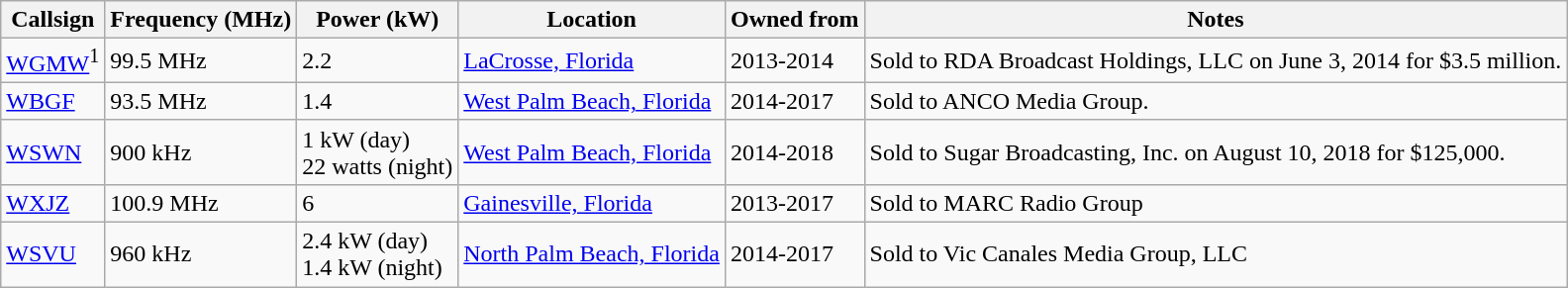<table class="wikitable">
<tr>
<th>Callsign</th>
<th>Frequency (MHz)</th>
<th>Power (kW)</th>
<th>Location</th>
<th>Owned from</th>
<th>Notes</th>
</tr>
<tr>
<td><a href='#'>WGMW</a><sup>1</sup></td>
<td>99.5 MHz</td>
<td>2.2</td>
<td><a href='#'>LaCrosse, Florida</a></td>
<td>2013-2014</td>
<td>Sold to RDA Broadcast Holdings, LLC on June 3, 2014 for $3.5 million.</td>
</tr>
<tr>
<td><a href='#'>WBGF</a></td>
<td>93.5 MHz</td>
<td>1.4</td>
<td><a href='#'>West Palm Beach, Florida</a></td>
<td>2014-2017</td>
<td>Sold to ANCO Media Group.</td>
</tr>
<tr>
<td><a href='#'>WSWN</a></td>
<td>900 kHz</td>
<td>1 kW (day)<br>22 watts (night)</td>
<td><a href='#'>West Palm Beach, Florida</a></td>
<td>2014-2018</td>
<td>Sold to Sugar Broadcasting, Inc. on August 10, 2018 for $125,000.</td>
</tr>
<tr>
<td><a href='#'>WXJZ</a></td>
<td>100.9 MHz</td>
<td>6</td>
<td><a href='#'>Gainesville, Florida</a></td>
<td>2013-2017</td>
<td>Sold to MARC Radio Group</td>
</tr>
<tr>
<td><a href='#'>WSVU</a></td>
<td>960 kHz</td>
<td>2.4 kW (day)<br>1.4 kW (night)</td>
<td><a href='#'>North Palm Beach, Florida</a></td>
<td>2014-2017</td>
<td>Sold to Vic Canales Media Group, LLC</td>
</tr>
</table>
